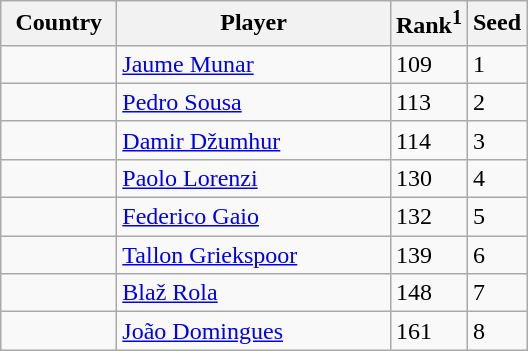<table class="sortable wikitable">
<tr>
<th width="70">Country</th>
<th width="175">Player</th>
<th>Rank<sup>1</sup></th>
<th>Seed</th>
</tr>
<tr>
<td></td>
<td><a href='#'>Jaume Munar</a></td>
<td>109</td>
<td>1</td>
</tr>
<tr>
<td></td>
<td><a href='#'>Pedro Sousa</a></td>
<td>113</td>
<td>2</td>
</tr>
<tr>
<td></td>
<td><a href='#'>Damir Džumhur</a></td>
<td>114</td>
<td>3</td>
</tr>
<tr>
<td></td>
<td><a href='#'>Paolo Lorenzi</a></td>
<td>130</td>
<td>4</td>
</tr>
<tr>
<td></td>
<td><a href='#'>Federico Gaio</a></td>
<td>132</td>
<td>5</td>
</tr>
<tr>
<td></td>
<td><a href='#'>Tallon Griekspoor</a></td>
<td>139</td>
<td>6</td>
</tr>
<tr>
<td></td>
<td><a href='#'>Blaž Rola</a></td>
<td>148</td>
<td>7</td>
</tr>
<tr>
<td></td>
<td><a href='#'>João Domingues</a></td>
<td>161</td>
<td>8</td>
</tr>
</table>
